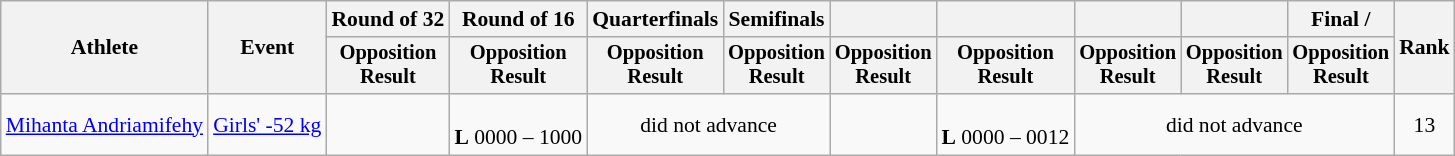<table class="wikitable" style="font-size:90%">
<tr>
<th rowspan="2">Athlete</th>
<th rowspan="2">Event</th>
<th>Round of 32</th>
<th>Round of 16</th>
<th>Quarterfinals</th>
<th>Semifinals</th>
<th></th>
<th></th>
<th></th>
<th></th>
<th>Final / </th>
<th rowspan=2>Rank</th>
</tr>
<tr style="font-size:95%">
<th>Opposition<br>Result</th>
<th>Opposition<br>Result</th>
<th>Opposition<br>Result</th>
<th>Opposition<br>Result</th>
<th>Opposition<br>Result</th>
<th>Opposition<br>Result</th>
<th>Opposition<br>Result</th>
<th>Opposition<br>Result</th>
<th>Opposition<br>Result</th>
</tr>
<tr align=center>
<td align=left><a href='#'>Mihanta Andriamifehy</a></td>
<td align=left><a href='#'>Girls' -52 kg</a></td>
<td></td>
<td><br><strong>L</strong> 0000 – 1000</td>
<td colspan=2>did not advance</td>
<td></td>
<td><br><strong>L</strong> 0000 – 0012</td>
<td colspan=3>did not advance</td>
<td>13</td>
</tr>
</table>
